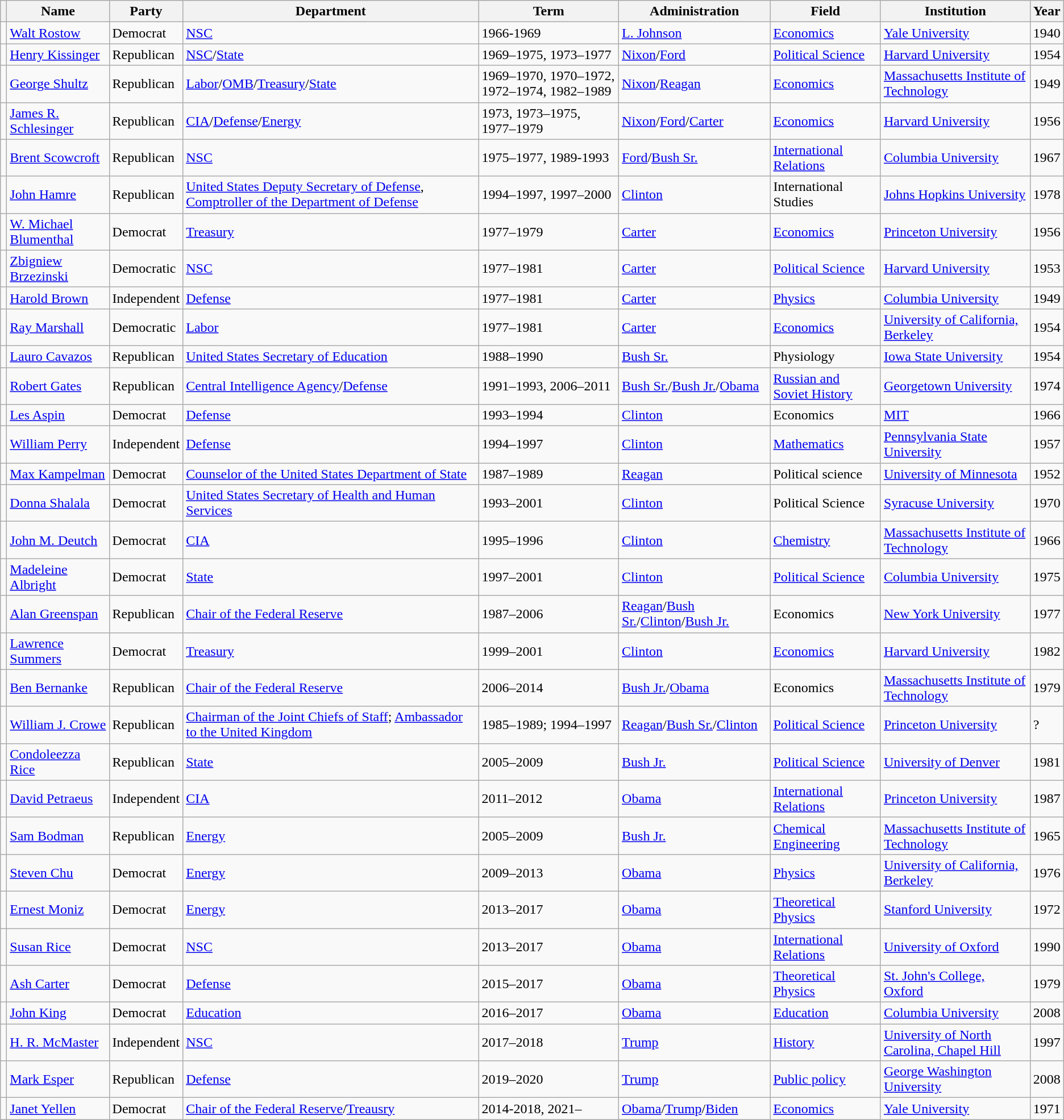<table class="wikitable sortable">
<tr>
<th></th>
<th>Name</th>
<th>Party</th>
<th>Department</th>
<th>Term</th>
<th>Administration</th>
<th>Field</th>
<th>Institution</th>
<th>Year</th>
</tr>
<tr>
<td></td>
<td><a href='#'>Walt Rostow</a></td>
<td>Democrat</td>
<td><a href='#'>NSC</a></td>
<td>1966-1969</td>
<td><a href='#'>L. Johnson</a></td>
<td><a href='#'>Economics</a></td>
<td><a href='#'>Yale University</a></td>
<td>1940</td>
</tr>
<tr>
<td></td>
<td><a href='#'>Henry Kissinger</a></td>
<td>Republican</td>
<td><a href='#'>NSC</a>/<a href='#'>State</a></td>
<td>1969–1975, 1973–1977</td>
<td><a href='#'>Nixon</a>/<a href='#'>Ford</a></td>
<td><a href='#'>Political Science</a></td>
<td><a href='#'>Harvard University</a></td>
<td>1954</td>
</tr>
<tr>
<td></td>
<td><a href='#'>George Shultz</a></td>
<td>Republican</td>
<td><a href='#'>Labor</a>/<a href='#'>OMB</a>/<a href='#'>Treasury</a>/<a href='#'>State</a></td>
<td>1969–1970, 1970–1972, 1972–1974, 1982–1989</td>
<td><a href='#'>Nixon</a>/<a href='#'>Reagan</a></td>
<td><a href='#'>Economics</a></td>
<td><a href='#'>Massachusetts Institute of Technology</a></td>
<td>1949</td>
</tr>
<tr>
<td></td>
<td><a href='#'>James R. Schlesinger</a></td>
<td>Republican</td>
<td><a href='#'>CIA</a>/<a href='#'>Defense</a>/<a href='#'>Energy</a></td>
<td>1973, 1973–1975, 1977–1979</td>
<td><a href='#'>Nixon</a>/<a href='#'>Ford</a>/<a href='#'>Carter</a></td>
<td><a href='#'>Economics</a></td>
<td><a href='#'>Harvard University</a></td>
<td>1956</td>
</tr>
<tr>
<td></td>
<td><a href='#'>Brent Scowcroft</a></td>
<td>Republican</td>
<td><a href='#'>NSC</a></td>
<td>1975–1977, 1989-1993</td>
<td><a href='#'>Ford</a>/<a href='#'>Bush Sr.</a></td>
<td><a href='#'>International Relations</a></td>
<td><a href='#'>Columbia University</a></td>
<td>1967</td>
</tr>
<tr>
<td></td>
<td><a href='#'>John Hamre</a></td>
<td>Republican</td>
<td><a href='#'>United States Deputy Secretary of Defense</a>, <a href='#'>Comptroller of the Department of Defense</a></td>
<td>1994–1997, 1997–2000</td>
<td><a href='#'>Clinton</a></td>
<td>International Studies</td>
<td><a href='#'>Johns Hopkins University</a></td>
<td>1978</td>
</tr>
<tr>
<td></td>
<td><a href='#'>W. Michael Blumenthal</a></td>
<td>Democrat</td>
<td><a href='#'>Treasury</a></td>
<td>1977–1979</td>
<td><a href='#'>Carter</a></td>
<td><a href='#'>Economics</a></td>
<td><a href='#'>Princeton University</a></td>
<td>1956</td>
</tr>
<tr>
<td></td>
<td><a href='#'>Zbigniew Brzezinski</a></td>
<td>Democratic</td>
<td><a href='#'>NSC</a></td>
<td>1977–1981</td>
<td><a href='#'>Carter</a></td>
<td><a href='#'>Political Science</a></td>
<td><a href='#'>Harvard University</a></td>
<td>1953</td>
</tr>
<tr>
<td></td>
<td><a href='#'>Harold Brown</a></td>
<td>Independent</td>
<td><a href='#'>Defense</a></td>
<td>1977–1981</td>
<td><a href='#'>Carter</a></td>
<td><a href='#'>Physics</a></td>
<td><a href='#'>Columbia University</a></td>
<td>1949</td>
</tr>
<tr>
<td></td>
<td><a href='#'>Ray Marshall</a></td>
<td>Democratic</td>
<td><a href='#'>Labor</a></td>
<td>1977–1981</td>
<td><a href='#'>Carter</a></td>
<td><a href='#'>Economics</a></td>
<td><a href='#'>University of California, Berkeley</a></td>
<td>1954</td>
</tr>
<tr>
<td></td>
<td><a href='#'>Lauro Cavazos</a></td>
<td>Republican</td>
<td><a href='#'>United States Secretary of Education</a></td>
<td>1988–1990</td>
<td><a href='#'>Bush Sr.</a></td>
<td>Physiology</td>
<td><a href='#'>Iowa State University</a></td>
<td>1954</td>
</tr>
<tr>
<td></td>
<td><a href='#'>Robert Gates</a></td>
<td>Republican</td>
<td><a href='#'>Central Intelligence Agency</a>/<a href='#'>Defense</a></td>
<td>1991–1993, 2006–2011</td>
<td><a href='#'>Bush Sr.</a>/<a href='#'>Bush Jr.</a>/<a href='#'>Obama</a></td>
<td><a href='#'>Russian and Soviet History</a></td>
<td><a href='#'>Georgetown University</a></td>
<td>1974</td>
</tr>
<tr>
<td></td>
<td><a href='#'>Les Aspin</a></td>
<td>Democrat</td>
<td><a href='#'>Defense</a></td>
<td>1993–1994</td>
<td><a href='#'>Clinton</a></td>
<td>Economics</td>
<td><a href='#'>MIT</a></td>
<td>1966</td>
</tr>
<tr>
<td></td>
<td><a href='#'>William Perry</a></td>
<td>Independent</td>
<td><a href='#'>Defense</a></td>
<td>1994–1997</td>
<td><a href='#'>Clinton</a></td>
<td><a href='#'>Mathematics</a></td>
<td><a href='#'>Pennsylvania State University</a></td>
<td>1957</td>
</tr>
<tr>
<td></td>
<td><a href='#'>Max Kampelman</a></td>
<td>Democrat</td>
<td><a href='#'>Counselor of the United States Department of State</a></td>
<td>1987–1989</td>
<td><a href='#'>Reagan</a></td>
<td>Political science</td>
<td><a href='#'>University of Minnesota</a></td>
<td>1952</td>
</tr>
<tr>
<td></td>
<td><a href='#'>Donna Shalala</a></td>
<td>Democrat</td>
<td><a href='#'>United States Secretary of Health and Human Services</a></td>
<td>1993–2001</td>
<td><a href='#'>Clinton</a></td>
<td>Political Science</td>
<td><a href='#'>Syracuse University</a></td>
<td>1970</td>
</tr>
<tr>
<td></td>
<td><a href='#'>John M. Deutch</a></td>
<td>Democrat</td>
<td><a href='#'>CIA</a></td>
<td>1995–1996</td>
<td><a href='#'>Clinton</a></td>
<td><a href='#'>Chemistry</a></td>
<td><a href='#'>Massachusetts Institute of Technology</a></td>
<td>1966</td>
</tr>
<tr>
<td></td>
<td><a href='#'>Madeleine Albright</a></td>
<td>Democrat</td>
<td><a href='#'>State</a></td>
<td>1997–2001</td>
<td><a href='#'>Clinton</a></td>
<td><a href='#'>Political Science</a></td>
<td><a href='#'>Columbia University</a></td>
<td>1975</td>
</tr>
<tr>
<td></td>
<td><a href='#'>Alan Greenspan</a></td>
<td>Republican</td>
<td><a href='#'>Chair of the Federal Reserve</a></td>
<td>1987–2006</td>
<td><a href='#'>Reagan</a>/<a href='#'>Bush Sr.</a>/<a href='#'>Clinton</a>/<a href='#'>Bush Jr.</a></td>
<td>Economics</td>
<td><a href='#'>New York University</a></td>
<td>1977</td>
</tr>
<tr>
<td></td>
<td><a href='#'>Lawrence Summers</a></td>
<td>Democrat</td>
<td><a href='#'>Treasury</a></td>
<td>1999–2001</td>
<td><a href='#'>Clinton</a></td>
<td><a href='#'>Economics</a></td>
<td><a href='#'>Harvard University</a></td>
<td>1982</td>
</tr>
<tr>
<td></td>
<td><a href='#'>Ben Bernanke</a></td>
<td>Republican</td>
<td><a href='#'>Chair of the Federal Reserve</a></td>
<td>2006–2014</td>
<td><a href='#'>Bush Jr.</a>/<a href='#'>Obama</a></td>
<td>Economics</td>
<td><a href='#'>Massachusetts Institute of Technology</a></td>
<td>1979</td>
</tr>
<tr>
<td></td>
<td><a href='#'>William J. Crowe</a></td>
<td>Republican</td>
<td><a href='#'>Chairman of the Joint Chiefs of Staff</a>; <a href='#'>Ambassador to the United Kingdom</a></td>
<td>1985–1989; 1994–1997</td>
<td><a href='#'>Reagan</a>/<a href='#'>Bush Sr.</a>/<a href='#'>Clinton</a></td>
<td><a href='#'>Political Science</a></td>
<td><a href='#'>Princeton University</a></td>
<td>?</td>
</tr>
<tr>
<td></td>
<td><a href='#'>Condoleezza Rice</a></td>
<td>Republican</td>
<td><a href='#'>State</a></td>
<td>2005–2009</td>
<td><a href='#'>Bush Jr.</a></td>
<td><a href='#'>Political Science</a></td>
<td><a href='#'>University of Denver</a></td>
<td>1981</td>
</tr>
<tr>
<td></td>
<td><a href='#'>David Petraeus</a></td>
<td>Independent</td>
<td><a href='#'>CIA</a></td>
<td>2011–2012</td>
<td><a href='#'>Obama</a></td>
<td><a href='#'>International Relations</a></td>
<td><a href='#'>Princeton University</a></td>
<td>1987</td>
</tr>
<tr>
<td></td>
<td><a href='#'>Sam Bodman</a></td>
<td>Republican</td>
<td><a href='#'>Energy</a></td>
<td>2005–2009</td>
<td><a href='#'>Bush Jr.</a></td>
<td><a href='#'>Chemical Engineering</a></td>
<td><a href='#'>Massachusetts Institute of Technology</a></td>
<td>1965</td>
</tr>
<tr>
<td></td>
<td><a href='#'>Steven Chu</a></td>
<td>Democrat</td>
<td><a href='#'>Energy</a></td>
<td>2009–2013</td>
<td><a href='#'>Obama</a></td>
<td><a href='#'>Physics</a></td>
<td><a href='#'>University of California, Berkeley</a></td>
<td>1976</td>
</tr>
<tr>
<td></td>
<td><a href='#'>Ernest Moniz</a></td>
<td>Democrat</td>
<td><a href='#'>Energy</a></td>
<td>2013–2017</td>
<td><a href='#'>Obama</a></td>
<td><a href='#'>Theoretical Physics</a></td>
<td><a href='#'>Stanford University</a></td>
<td>1972</td>
</tr>
<tr>
<td></td>
<td><a href='#'>Susan Rice</a></td>
<td>Democrat</td>
<td><a href='#'>NSC</a></td>
<td>2013–2017</td>
<td><a href='#'>Obama</a></td>
<td><a href='#'>International Relations</a></td>
<td><a href='#'>University of Oxford</a></td>
<td>1990</td>
</tr>
<tr>
<td></td>
<td><a href='#'>Ash Carter</a></td>
<td>Democrat</td>
<td><a href='#'>Defense</a></td>
<td>2015–2017</td>
<td><a href='#'>Obama</a></td>
<td><a href='#'>Theoretical Physics</a></td>
<td><a href='#'>St. John's College, Oxford</a></td>
<td>1979</td>
</tr>
<tr>
<td></td>
<td><a href='#'>John King</a></td>
<td>Democrat</td>
<td><a href='#'>Education</a></td>
<td>2016–2017</td>
<td><a href='#'>Obama</a></td>
<td><a href='#'>Education</a></td>
<td><a href='#'>Columbia University</a></td>
<td>2008</td>
</tr>
<tr>
<td></td>
<td><a href='#'>H. R. McMaster</a></td>
<td>Independent</td>
<td><a href='#'>NSC</a></td>
<td>2017–2018</td>
<td><a href='#'>Trump</a></td>
<td><a href='#'>History</a></td>
<td><a href='#'>University of North Carolina, Chapel Hill</a></td>
<td>1997</td>
</tr>
<tr>
<td></td>
<td><a href='#'>Mark Esper</a></td>
<td>Republican</td>
<td><a href='#'>Defense</a></td>
<td>2019–2020</td>
<td><a href='#'>Trump</a></td>
<td><a href='#'>Public policy</a></td>
<td><a href='#'>George Washington University</a></td>
<td>2008</td>
</tr>
<tr>
<td></td>
<td><a href='#'>Janet Yellen</a></td>
<td>Democrat</td>
<td><a href='#'>Chair of the Federal Reserve</a>/<a href='#'>Treausry</a></td>
<td>2014-2018, 2021–</td>
<td><a href='#'>Obama</a>/<a href='#'>Trump</a>/<a href='#'>Biden</a></td>
<td><a href='#'>Economics</a></td>
<td><a href='#'>Yale University</a></td>
<td>1971</td>
</tr>
</table>
